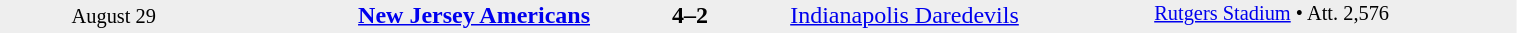<table style="width:80%; background:#eee;" cellspacing="0">
<tr>
<td rowspan="3" style="text-align:center; font-size:85%; width:15%;">August 29</td>
<td style="width:24%; text-align:right;"><strong><a href='#'>New Jersey Americans</a></strong></td>
<td style="text-align:center; width:13%;"><strong>4–2</strong></td>
<td width=24%><a href='#'>Indianapolis Daredevils</a></td>
<td rowspan="3" style="font-size:85%; vertical-align:top;"><a href='#'>Rutgers Stadium</a> • Att. 2,576</td>
</tr>
<tr style=font-size:85%>
<td align=right valign=top></td>
<td valign=top></td>
<td align=left valign=top></td>
</tr>
</table>
